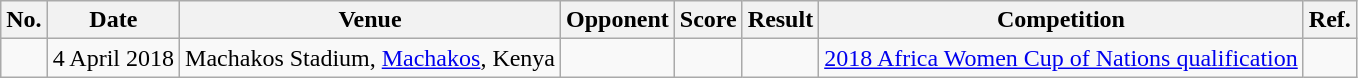<table class="wikitable">
<tr>
<th>No.</th>
<th>Date</th>
<th>Venue</th>
<th>Opponent</th>
<th>Score</th>
<th>Result</th>
<th>Competition</th>
<th>Ref.</th>
</tr>
<tr>
<td></td>
<td>4 April 2018</td>
<td>Machakos Stadium, <a href='#'>Machakos</a>, Kenya</td>
<td></td>
<td></td>
<td></td>
<td><a href='#'>2018 Africa Women Cup of Nations qualification</a></td>
<td></td>
</tr>
</table>
